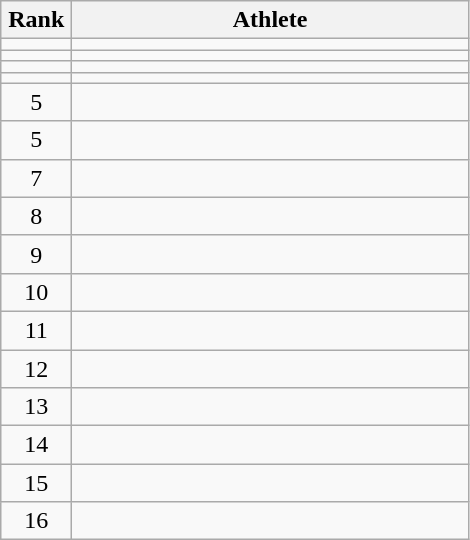<table class="wikitable" style="text-align: center;">
<tr>
<th width="40">Rank</th>
<th width="257">Athlete</th>
</tr>
<tr>
<td></td>
<td align="left"></td>
</tr>
<tr>
<td></td>
<td align="left"></td>
</tr>
<tr>
<td></td>
<td align="left"></td>
</tr>
<tr>
<td></td>
<td align="left"></td>
</tr>
<tr>
<td>5</td>
<td align="left"></td>
</tr>
<tr>
<td>5</td>
<td align="left"></td>
</tr>
<tr>
<td>7</td>
<td align="left"></td>
</tr>
<tr>
<td>8</td>
<td align="left"></td>
</tr>
<tr>
<td>9</td>
<td align="left"></td>
</tr>
<tr>
<td>10</td>
<td align="left"></td>
</tr>
<tr>
<td>11</td>
<td align="left"></td>
</tr>
<tr>
<td>12</td>
<td align="left"></td>
</tr>
<tr>
<td>13</td>
<td align="left"></td>
</tr>
<tr>
<td>14</td>
<td align="left"></td>
</tr>
<tr>
<td>15</td>
<td align="left"></td>
</tr>
<tr>
<td>16</td>
<td align="left"></td>
</tr>
</table>
